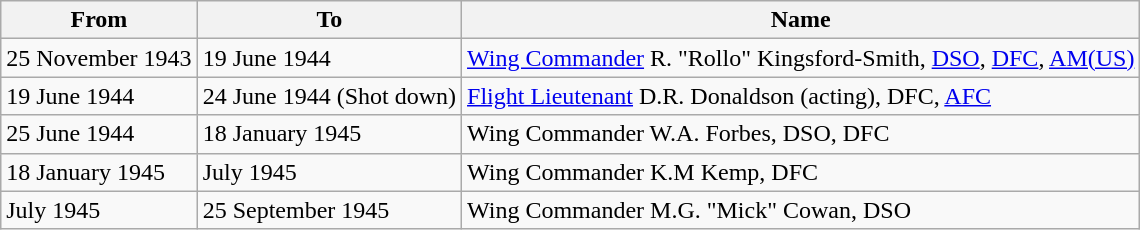<table class="wikitable">
<tr>
<th>From</th>
<th>To</th>
<th>Name</th>
</tr>
<tr>
<td>25 November 1943</td>
<td>19 June 1944</td>
<td><a href='#'>Wing Commander</a> R. "Rollo" Kingsford-Smith, <a href='#'>DSO</a>, <a href='#'>DFC</a>, <a href='#'>AM(US)</a></td>
</tr>
<tr>
<td>19 June 1944</td>
<td>24 June 1944 (Shot down)</td>
<td><a href='#'>Flight Lieutenant</a> D.R. Donaldson (acting), DFC, <a href='#'>AFC</a></td>
</tr>
<tr>
<td>25 June 1944</td>
<td>18 January 1945</td>
<td>Wing Commander W.A. Forbes, DSO, DFC</td>
</tr>
<tr>
<td>18 January 1945</td>
<td>July 1945</td>
<td>Wing Commander K.M Kemp, DFC</td>
</tr>
<tr>
<td>July 1945</td>
<td>25 September 1945</td>
<td>Wing Commander M.G. "Mick" Cowan, DSO</td>
</tr>
</table>
